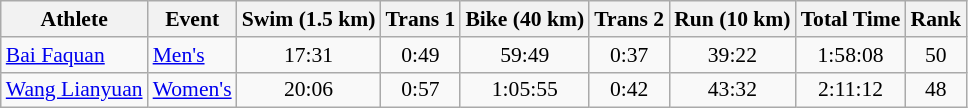<table class="wikitable" style="font-size:90%">
<tr>
<th>Athlete</th>
<th>Event</th>
<th>Swim (1.5 km)</th>
<th>Trans 1</th>
<th>Bike (40 km)</th>
<th>Trans 2</th>
<th>Run (10 km)</th>
<th>Total Time</th>
<th>Rank</th>
</tr>
<tr align=center>
<td align=left><a href='#'>Bai Faquan</a></td>
<td align=left><a href='#'>Men's</a></td>
<td>17:31</td>
<td>0:49</td>
<td>59:49</td>
<td>0:37</td>
<td>39:22</td>
<td>1:58:08</td>
<td>50</td>
</tr>
<tr align=center>
<td align=left><a href='#'>Wang Lianyuan</a></td>
<td align=left><a href='#'>Women's</a></td>
<td>20:06</td>
<td>0:57</td>
<td>1:05:55</td>
<td>0:42</td>
<td>43:32</td>
<td>2:11:12</td>
<td>48</td>
</tr>
</table>
